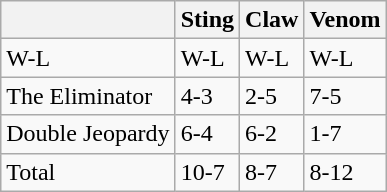<table class="wikitable">
<tr>
<th></th>
<th>Sting</th>
<th>Claw</th>
<th>Venom</th>
</tr>
<tr>
<td>W-L</td>
<td>W-L</td>
<td>W-L</td>
<td>W-L</td>
</tr>
<tr>
<td>The Eliminator</td>
<td>4-3</td>
<td>2-5</td>
<td>7-5</td>
</tr>
<tr>
<td>Double Jeopardy</td>
<td>6-4</td>
<td>6-2</td>
<td>1-7</td>
</tr>
<tr>
<td>Total</td>
<td>10-7</td>
<td>8-7</td>
<td>8-12</td>
</tr>
</table>
